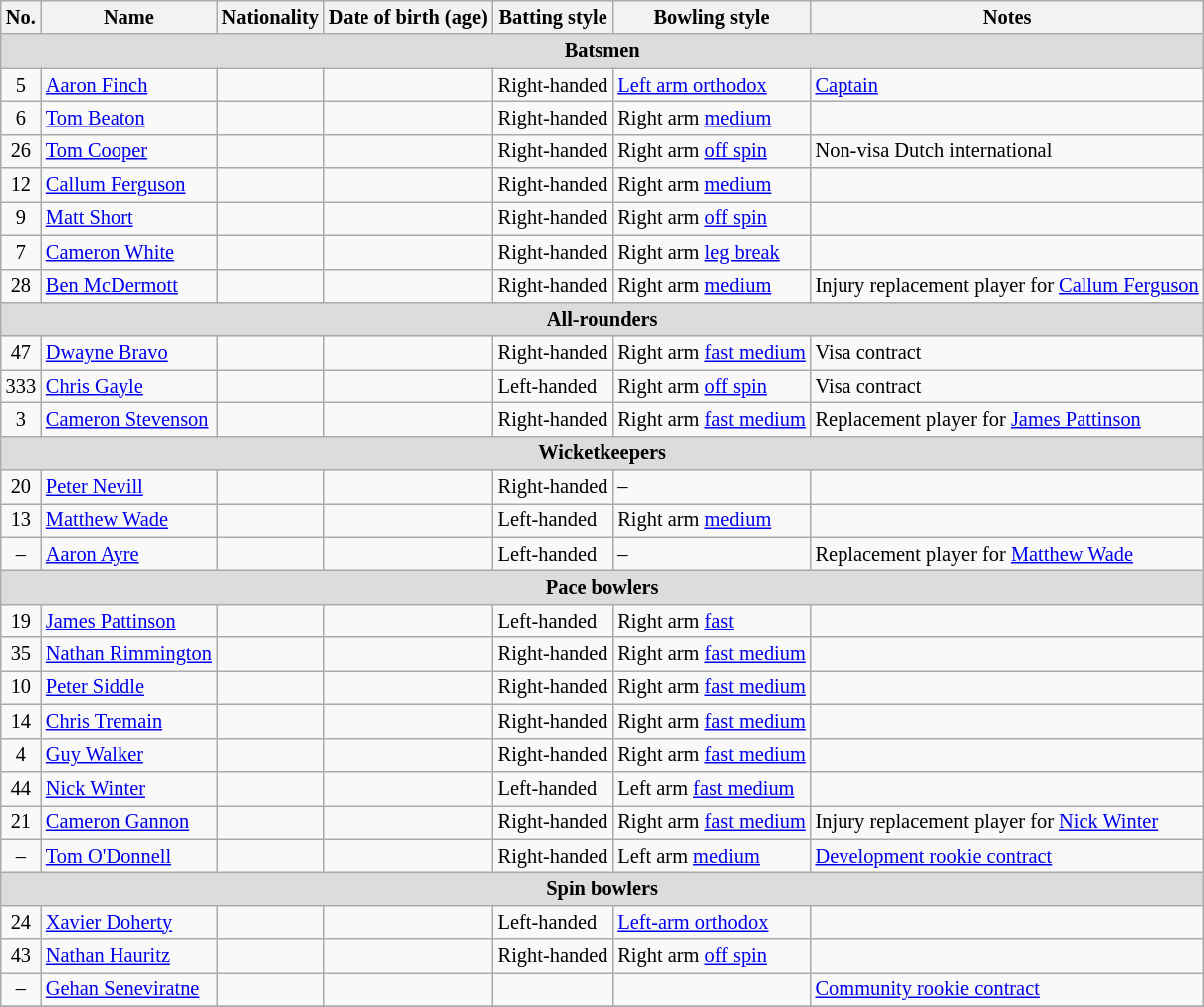<table class="wikitable"  style="font-size:85%;">
<tr>
<th>No.</th>
<th>Name</th>
<th>Nationality</th>
<th>Date of birth (age)</th>
<th>Batting style</th>
<th>Bowling style</th>
<th>Notes</th>
</tr>
<tr>
<th colspan="7" style="background: #DCDCDC" align=right>Batsmen</th>
</tr>
<tr>
<td style="text-align:center">5</td>
<td><a href='#'>Aaron Finch</a></td>
<td></td>
<td></td>
<td>Right-handed</td>
<td><a href='#'>Left arm orthodox</a></td>
<td><a href='#'>Captain</a></td>
</tr>
<tr>
<td style="text-align:center">6</td>
<td><a href='#'>Tom Beaton</a></td>
<td></td>
<td></td>
<td>Right-handed</td>
<td>Right arm <a href='#'>medium</a></td>
<td></td>
</tr>
<tr>
<td style="text-align:center">26</td>
<td><a href='#'>Tom Cooper</a></td>
<td></td>
<td></td>
<td>Right-handed</td>
<td>Right arm <a href='#'>off spin</a></td>
<td>Non-visa Dutch international</td>
</tr>
<tr>
<td style="text-align:center">12</td>
<td><a href='#'>Callum Ferguson</a></td>
<td></td>
<td></td>
<td>Right-handed</td>
<td>Right arm <a href='#'>medium</a></td>
<td></td>
</tr>
<tr>
<td style="text-align:center">9</td>
<td><a href='#'>Matt Short</a></td>
<td></td>
<td></td>
<td>Right-handed</td>
<td>Right arm <a href='#'>off spin</a></td>
<td></td>
</tr>
<tr>
<td style="text-align:center">7</td>
<td><a href='#'>Cameron White</a></td>
<td></td>
<td></td>
<td>Right-handed</td>
<td>Right arm <a href='#'>leg break</a></td>
<td></td>
</tr>
<tr>
<td style="text-align:center">28</td>
<td><a href='#'>Ben McDermott</a></td>
<td></td>
<td></td>
<td>Right-handed</td>
<td>Right arm <a href='#'>medium</a></td>
<td>Injury replacement player for <a href='#'>Callum Ferguson</a></td>
</tr>
<tr>
<th colspan="7" style="background: #DCDCDC" align=right>All-rounders</th>
</tr>
<tr>
<td style="text-align:center">47</td>
<td><a href='#'>Dwayne Bravo</a></td>
<td></td>
<td></td>
<td>Right-handed</td>
<td>Right arm <a href='#'>fast medium</a></td>
<td>Visa contract</td>
</tr>
<tr>
<td style="text-align:center">333</td>
<td><a href='#'>Chris Gayle</a></td>
<td></td>
<td></td>
<td>Left-handed</td>
<td>Right arm <a href='#'>off spin</a></td>
<td>Visa contract</td>
</tr>
<tr>
<td style="text-align:center">3</td>
<td><a href='#'>Cameron Stevenson</a></td>
<td></td>
<td></td>
<td>Right-handed</td>
<td>Right arm <a href='#'>fast medium</a></td>
<td>Replacement player for <a href='#'>James Pattinson</a></td>
</tr>
<tr>
<th colspan="7" style="background: #DCDCDC" align=right>Wicketkeepers</th>
</tr>
<tr>
<td style="text-align:center">20</td>
<td><a href='#'>Peter Nevill</a></td>
<td></td>
<td></td>
<td>Right-handed</td>
<td>–</td>
<td></td>
</tr>
<tr>
<td style="text-align:center">13</td>
<td><a href='#'>Matthew Wade</a></td>
<td></td>
<td></td>
<td>Left-handed</td>
<td>Right arm <a href='#'>medium</a></td>
<td></td>
</tr>
<tr>
<td style="text-align:center">–</td>
<td><a href='#'>Aaron Ayre</a></td>
<td></td>
<td></td>
<td>Left-handed</td>
<td>–</td>
<td>Replacement player for <a href='#'>Matthew Wade</a></td>
</tr>
<tr>
<th colspan="7" style="background: #DCDCDC" align=right>Pace bowlers</th>
</tr>
<tr>
<td style="text-align:center">19</td>
<td><a href='#'>James Pattinson</a></td>
<td></td>
<td></td>
<td>Left-handed</td>
<td>Right arm <a href='#'>fast</a></td>
<td></td>
</tr>
<tr>
<td style="text-align:center">35</td>
<td><a href='#'>Nathan Rimmington</a></td>
<td></td>
<td></td>
<td>Right-handed</td>
<td>Right arm <a href='#'>fast medium</a></td>
<td></td>
</tr>
<tr>
<td style="text-align:center">10</td>
<td><a href='#'>Peter Siddle</a></td>
<td></td>
<td></td>
<td>Right-handed</td>
<td>Right arm <a href='#'>fast medium</a></td>
<td></td>
</tr>
<tr>
<td style="text-align:center">14</td>
<td><a href='#'>Chris Tremain</a></td>
<td></td>
<td></td>
<td>Right-handed</td>
<td>Right arm <a href='#'>fast medium</a></td>
<td></td>
</tr>
<tr>
<td style="text-align:center">4</td>
<td><a href='#'>Guy Walker</a></td>
<td></td>
<td></td>
<td>Right-handed</td>
<td>Right arm <a href='#'>fast medium</a></td>
<td></td>
</tr>
<tr>
<td style="text-align:center">44</td>
<td><a href='#'>Nick Winter</a></td>
<td></td>
<td></td>
<td>Left-handed</td>
<td>Left arm <a href='#'>fast medium</a></td>
<td></td>
</tr>
<tr>
<td style="text-align:center">21</td>
<td><a href='#'>Cameron Gannon</a></td>
<td></td>
<td></td>
<td>Right-handed</td>
<td>Right arm <a href='#'>fast medium</a></td>
<td>Injury replacement player for <a href='#'>Nick Winter</a></td>
</tr>
<tr>
<td style="text-align:center">–</td>
<td><a href='#'>Tom O'Donnell</a></td>
<td></td>
<td></td>
<td>Right-handed</td>
<td>Left arm <a href='#'>medium</a></td>
<td><a href='#'>Development rookie contract</a></td>
</tr>
<tr>
<th colspan="7" style="background: #DCDCDC" align=right>Spin bowlers</th>
</tr>
<tr>
<td style="text-align:center">24</td>
<td><a href='#'>Xavier Doherty</a></td>
<td></td>
<td></td>
<td>Left-handed</td>
<td><a href='#'>Left-arm orthodox</a></td>
<td></td>
</tr>
<tr>
<td style="text-align:center">43</td>
<td><a href='#'>Nathan Hauritz</a></td>
<td></td>
<td></td>
<td>Right-handed</td>
<td>Right arm <a href='#'>off spin</a></td>
<td></td>
</tr>
<tr>
<td style="text-align:center">–</td>
<td><a href='#'>Gehan Seneviratne</a></td>
<td></td>
<td></td>
<td></td>
<td></td>
<td><a href='#'>Community rookie contract</a></td>
</tr>
<tr>
</tr>
</table>
